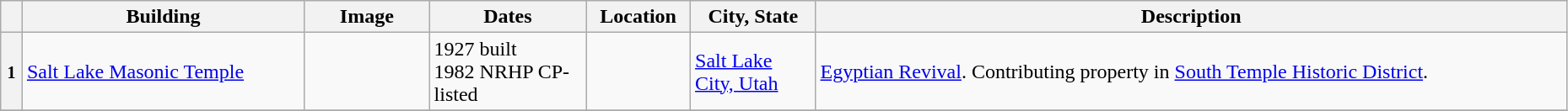<table class="wikitable sortable" style="width:98%">
<tr>
<th></th>
<th width = 18%><strong>Building</strong></th>
<th width = 8% class="unsortable"><strong>Image</strong></th>
<th width = 10%><strong>Dates</strong></th>
<th><strong>Location</strong></th>
<th width = 8%><strong>City, State</strong></th>
<th class="unsortable"><strong>Description</strong></th>
</tr>
<tr ->
<th><small>1</small></th>
<td><a href='#'>Salt Lake Masonic Temple</a></td>
<td></td>
<td>1927 built<br>1982 NRHP CP-listed</td>
<td><br><small></small></td>
<td><a href='#'>Salt Lake City, Utah</a></td>
<td><a href='#'>Egyptian Revival</a>.  Contributing property in <a href='#'>South Temple Historic District</a>.</td>
</tr>
<tr ->
</tr>
</table>
